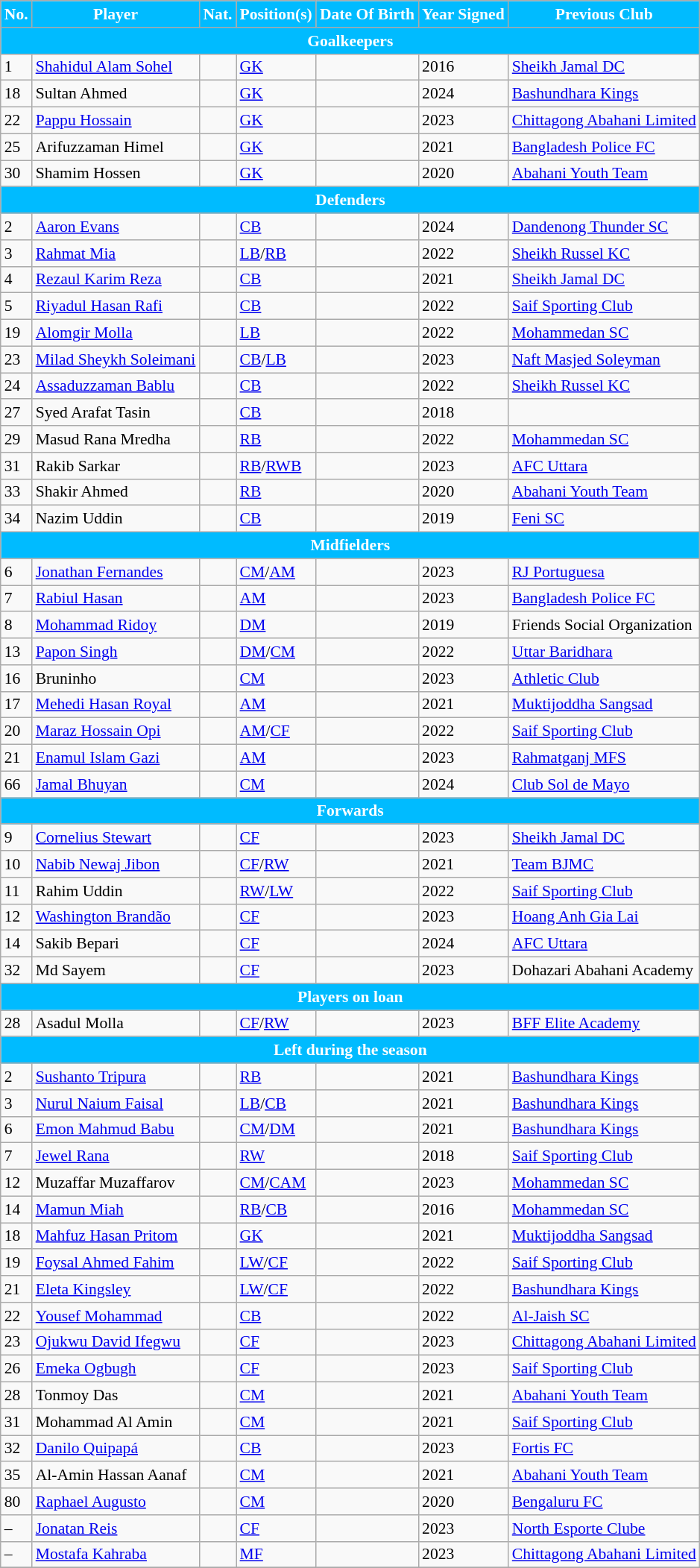<table class="wikitable" style="text-align:left; font-size:90%;">
<tr>
<th style="background:#00bbff; color:#FFFFFF; text-align:center;">No.</th>
<th style="background:#00bbff; color:#FFFFFF; text-align:center;">Player</th>
<th style="background:#00bbff; color:#FFFFFF; text-align:center;">Nat.</th>
<th style="background:#00bbff; color:#FFFFFF; text-align:center;">Position(s)</th>
<th style="background:#00bbff; color:#FFFFFF; text-align:center;">Date Of Birth</th>
<th style="background:#00bbff; color:#FFFFFF; text-align:center;">Year Signed</th>
<th style="background:#00bbff; color:#FFFFFF; text-align:center;">Previous Club</th>
</tr>
<tr>
<th colspan="7" style="background:#00bbff; color:#FFFFFF; text-align:center"><strong>Goalkeepers</strong></th>
</tr>
<tr>
<td>1</td>
<td><a href='#'>Shahidul Alam Sohel</a></td>
<td></td>
<td><a href='#'>GK</a></td>
<td></td>
<td>2016</td>
<td><a href='#'>Sheikh Jamal DC</a></td>
</tr>
<tr>
<td>18</td>
<td>Sultan Ahmed</td>
<td></td>
<td><a href='#'>GK</a></td>
<td></td>
<td>2024</td>
<td><a href='#'>Bashundhara Kings</a></td>
</tr>
<tr>
<td>22</td>
<td><a href='#'>Pappu Hossain</a></td>
<td></td>
<td><a href='#'>GK</a></td>
<td></td>
<td>2023</td>
<td><a href='#'>Chittagong Abahani Limited</a></td>
</tr>
<tr>
<td>25</td>
<td>Arifuzzaman Himel</td>
<td></td>
<td><a href='#'>GK</a></td>
<td></td>
<td>2021</td>
<td><a href='#'>Bangladesh Police FC</a></td>
</tr>
<tr>
<td>30</td>
<td>Shamim Hossen</td>
<td></td>
<td><a href='#'>GK</a></td>
<td></td>
<td>2020</td>
<td><a href='#'>Abahani Youth Team</a></td>
</tr>
<tr>
<th colspan="7" style="background:#00bbff; color:#FFFFFF; text-align:center"><strong>Defenders</strong></th>
</tr>
<tr>
<td>2</td>
<td><a href='#'>Aaron Evans</a></td>
<td></td>
<td><a href='#'>CB</a></td>
<td></td>
<td>2024</td>
<td> <a href='#'>Dandenong Thunder SC</a></td>
</tr>
<tr>
<td>3</td>
<td><a href='#'>Rahmat Mia</a></td>
<td></td>
<td><a href='#'>LB</a>/<a href='#'>RB</a></td>
<td></td>
<td>2022</td>
<td><a href='#'>Sheikh Russel KC</a></td>
</tr>
<tr>
<td>4</td>
<td><a href='#'>Rezaul Karim Reza</a></td>
<td></td>
<td><a href='#'>CB</a></td>
<td></td>
<td>2021</td>
<td><a href='#'>Sheikh Jamal DC</a></td>
</tr>
<tr>
<td>5</td>
<td><a href='#'>Riyadul Hasan Rafi</a></td>
<td></td>
<td><a href='#'>CB</a></td>
<td></td>
<td>2022</td>
<td><a href='#'>Saif Sporting Club</a></td>
</tr>
<tr>
<td>19</td>
<td><a href='#'>Alomgir Molla</a></td>
<td></td>
<td><a href='#'>LB</a></td>
<td></td>
<td>2022</td>
<td><a href='#'>Mohammedan SC</a></td>
</tr>
<tr>
<td>23</td>
<td><a href='#'>Milad Sheykh Soleimani</a></td>
<td></td>
<td><a href='#'>CB</a>/<a href='#'>LB</a></td>
<td></td>
<td>2023</td>
<td> <a href='#'>Naft Masjed Soleyman</a></td>
</tr>
<tr>
<td>24</td>
<td><a href='#'>Assaduzzaman Bablu</a></td>
<td></td>
<td><a href='#'>CB</a></td>
<td></td>
<td>2022</td>
<td><a href='#'>Sheikh Russel KC</a></td>
</tr>
<tr>
<td>27</td>
<td>Syed Arafat Tasin</td>
<td></td>
<td><a href='#'>CB</a></td>
<td></td>
<td>2018</td>
<td></td>
</tr>
<tr>
<td>29</td>
<td>Masud Rana Mredha</td>
<td></td>
<td><a href='#'>RB</a></td>
<td></td>
<td>2022</td>
<td><a href='#'>Mohammedan SC</a></td>
</tr>
<tr>
<td>31</td>
<td>Rakib Sarkar</td>
<td></td>
<td><a href='#'>RB</a>/<a href='#'>RWB</a></td>
<td></td>
<td>2023</td>
<td><a href='#'>AFC Uttara</a></td>
</tr>
<tr>
<td>33</td>
<td>Shakir Ahmed</td>
<td></td>
<td><a href='#'>RB</a></td>
<td></td>
<td>2020</td>
<td><a href='#'>Abahani Youth Team</a></td>
</tr>
<tr>
<td>34</td>
<td>Nazim Uddin</td>
<td></td>
<td><a href='#'>CB</a></td>
<td></td>
<td>2019</td>
<td><a href='#'>Feni SC</a></td>
</tr>
<tr>
<th colspan="7" style="background:#00bbff; color:#FFFFFF; text-align:center"><strong>Midfielders</strong></th>
</tr>
<tr>
<td>6</td>
<td><a href='#'>Jonathan Fernandes</a></td>
<td></td>
<td><a href='#'>CM</a>/<a href='#'>AM</a></td>
<td></td>
<td>2023</td>
<td> <a href='#'>RJ Portuguesa</a></td>
</tr>
<tr>
<td>7</td>
<td><a href='#'>Rabiul Hasan</a></td>
<td></td>
<td><a href='#'>AM</a></td>
<td></td>
<td>2023</td>
<td><a href='#'>Bangladesh Police FC</a></td>
</tr>
<tr>
<td>8</td>
<td><a href='#'>Mohammad Ridoy</a></td>
<td></td>
<td><a href='#'>DM</a></td>
<td></td>
<td>2019</td>
<td>Friends Social Organization</td>
</tr>
<tr>
<td>13</td>
<td><a href='#'>Papon Singh</a></td>
<td></td>
<td><a href='#'>DM</a>/<a href='#'>CM</a></td>
<td></td>
<td>2022</td>
<td><a href='#'>Uttar Baridhara</a></td>
</tr>
<tr>
<td>16</td>
<td>Bruninho</td>
<td></td>
<td><a href='#'>CM</a></td>
<td></td>
<td>2023</td>
<td> <a href='#'>Athletic Club</a></td>
</tr>
<tr>
<td>17</td>
<td><a href='#'>Mehedi Hasan Royal</a></td>
<td></td>
<td><a href='#'>AM</a></td>
<td></td>
<td>2021</td>
<td><a href='#'>Muktijoddha Sangsad</a></td>
</tr>
<tr>
<td>20</td>
<td><a href='#'>Maraz Hossain Opi</a></td>
<td></td>
<td><a href='#'>AM</a>/<a href='#'>CF</a></td>
<td></td>
<td>2022</td>
<td><a href='#'>Saif Sporting Club</a></td>
</tr>
<tr>
<td>21</td>
<td><a href='#'>Enamul Islam Gazi</a></td>
<td></td>
<td><a href='#'>AM</a></td>
<td></td>
<td>2023</td>
<td><a href='#'>Rahmatganj MFS</a></td>
</tr>
<tr>
<td>66</td>
<td><a href='#'>Jamal Bhuyan</a></td>
<td></td>
<td><a href='#'>CM</a></td>
<td></td>
<td>2024</td>
<td> <a href='#'>Club Sol de Mayo</a></td>
</tr>
<tr>
<th colspan="7" style="background:#00bbff; color:#FFFFFF; text-align:center"><strong>Forwards</strong></th>
</tr>
<tr>
<td>9</td>
<td><a href='#'>Cornelius Stewart</a></td>
<td></td>
<td><a href='#'>CF</a></td>
<td></td>
<td>2023</td>
<td><a href='#'>Sheikh Jamal DC</a></td>
</tr>
<tr>
<td>10</td>
<td><a href='#'>Nabib Newaj Jibon</a></td>
<td></td>
<td><a href='#'>CF</a>/<a href='#'>RW</a></td>
<td></td>
<td>2021</td>
<td><a href='#'>Team BJMC</a></td>
</tr>
<tr>
<td>11</td>
<td>Rahim Uddin</td>
<td></td>
<td><a href='#'>RW</a>/<a href='#'>LW</a></td>
<td></td>
<td>2022</td>
<td><a href='#'>Saif Sporting Club</a></td>
</tr>
<tr>
<td>12</td>
<td><a href='#'>Washington Brandão</a></td>
<td></td>
<td><a href='#'>CF</a></td>
<td></td>
<td>2023</td>
<td> <a href='#'>Hoang Anh Gia Lai</a></td>
</tr>
<tr>
<td>14</td>
<td>Sakib Bepari</td>
<td></td>
<td><a href='#'>CF</a></td>
<td></td>
<td>2024</td>
<td><a href='#'>AFC Uttara</a></td>
</tr>
<tr>
<td>32</td>
<td>Md Sayem</td>
<td></td>
<td><a href='#'>CF</a></td>
<td></td>
<td>2023</td>
<td>Dohazari Abahani Academy</td>
</tr>
<tr>
<th colspan="9" style="background:#00bbff; color:#FFFFFF; text-align:center"><strong>Players on loan</strong></th>
</tr>
<tr>
<td>28</td>
<td>Asadul Molla</td>
<td></td>
<td><a href='#'>CF</a>/<a href='#'>RW</a></td>
<td></td>
<td>2023</td>
<td><a href='#'>BFF Elite Academy</a></td>
</tr>
<tr>
<th colspan="9" style="background:#00bbff; color:#FFFFFF; text-align:center"><strong>Left during the season</strong></th>
</tr>
<tr>
<td>2</td>
<td><a href='#'>Sushanto Tripura</a></td>
<td></td>
<td><a href='#'>RB</a></td>
<td></td>
<td>2021</td>
<td><a href='#'>Bashundhara Kings</a></td>
</tr>
<tr>
<td>3</td>
<td><a href='#'>Nurul Naium Faisal</a></td>
<td></td>
<td><a href='#'>LB</a>/<a href='#'>CB</a></td>
<td></td>
<td>2021</td>
<td><a href='#'>Bashundhara Kings</a></td>
</tr>
<tr>
<td>6</td>
<td><a href='#'>Emon Mahmud Babu</a></td>
<td></td>
<td><a href='#'>CM</a>/<a href='#'>DM</a></td>
<td></td>
<td>2021</td>
<td><a href='#'>Bashundhara Kings</a></td>
</tr>
<tr>
<td>7</td>
<td><a href='#'>Jewel Rana</a></td>
<td></td>
<td><a href='#'>RW</a></td>
<td></td>
<td>2018</td>
<td><a href='#'>Saif Sporting Club</a></td>
</tr>
<tr>
<td>12</td>
<td>Muzaffar Muzaffarov</td>
<td></td>
<td><a href='#'>CM</a>/<a href='#'>CAM</a></td>
<td></td>
<td>2023</td>
<td><a href='#'>Mohammedan SC</a></td>
</tr>
<tr>
<td>14</td>
<td><a href='#'>Mamun Miah</a></td>
<td></td>
<td><a href='#'>RB</a>/<a href='#'>CB</a></td>
<td></td>
<td>2016</td>
<td><a href='#'>Mohammedan SC</a></td>
</tr>
<tr>
<td>18</td>
<td><a href='#'>Mahfuz Hasan Pritom</a></td>
<td></td>
<td><a href='#'>GK</a></td>
<td></td>
<td>2021</td>
<td><a href='#'>Muktijoddha Sangsad</a></td>
</tr>
<tr>
<td>19</td>
<td><a href='#'>Foysal Ahmed Fahim</a></td>
<td></td>
<td><a href='#'>LW</a>/<a href='#'>CF</a></td>
<td></td>
<td>2022</td>
<td><a href='#'>Saif Sporting Club</a></td>
</tr>
<tr>
<td>21</td>
<td><a href='#'>Eleta Kingsley</a></td>
<td></td>
<td><a href='#'>LW</a>/<a href='#'>CF</a></td>
<td></td>
<td>2022</td>
<td><a href='#'>Bashundhara Kings</a></td>
</tr>
<tr>
<td>22</td>
<td><a href='#'>Yousef Mohammad</a></td>
<td></td>
<td><a href='#'>CB</a></td>
<td></td>
<td>2022</td>
<td> <a href='#'>Al-Jaish SC</a></td>
</tr>
<tr>
<td>23</td>
<td><a href='#'>Ojukwu David Ifegwu</a></td>
<td></td>
<td><a href='#'>CF</a></td>
<td></td>
<td>2023</td>
<td><a href='#'>Chittagong Abahani Limited</a></td>
</tr>
<tr>
<td>26</td>
<td><a href='#'>Emeka Ogbugh</a></td>
<td></td>
<td><a href='#'>CF</a></td>
<td></td>
<td>2023</td>
<td><a href='#'>Saif Sporting Club</a></td>
</tr>
<tr>
<td>28</td>
<td>Tonmoy Das</td>
<td></td>
<td><a href='#'>CM</a></td>
<td></td>
<td>2021</td>
<td><a href='#'>Abahani Youth Team</a></td>
</tr>
<tr>
<td>31</td>
<td>Mohammad Al Amin</td>
<td></td>
<td><a href='#'>CM</a></td>
<td></td>
<td>2021</td>
<td><a href='#'>Saif Sporting Club</a></td>
</tr>
<tr>
<td>32</td>
<td><a href='#'>Danilo Quipapá</a></td>
<td></td>
<td><a href='#'>CB</a></td>
<td></td>
<td>2023</td>
<td><a href='#'>Fortis FC</a></td>
</tr>
<tr>
<td>35</td>
<td>Al-Amin Hassan Aanaf</td>
<td></td>
<td><a href='#'>CM</a></td>
<td></td>
<td>2021</td>
<td><a href='#'>Abahani Youth Team</a></td>
</tr>
<tr>
<td>80</td>
<td><a href='#'>Raphael Augusto</a></td>
<td></td>
<td><a href='#'>CM</a></td>
<td></td>
<td>2020</td>
<td> <a href='#'>Bengaluru FC</a></td>
</tr>
<tr>
<td>–</td>
<td><a href='#'>Jonatan Reis</a></td>
<td></td>
<td><a href='#'>CF</a></td>
<td></td>
<td>2023</td>
<td> <a href='#'>North Esporte Clube</a></td>
</tr>
<tr>
<td>–</td>
<td><a href='#'>Mostafa Kahraba</a></td>
<td></td>
<td><a href='#'>MF</a></td>
<td></td>
<td>2023</td>
<td><a href='#'>Chittagong Abahani Limited</a></td>
</tr>
<tr>
</tr>
</table>
